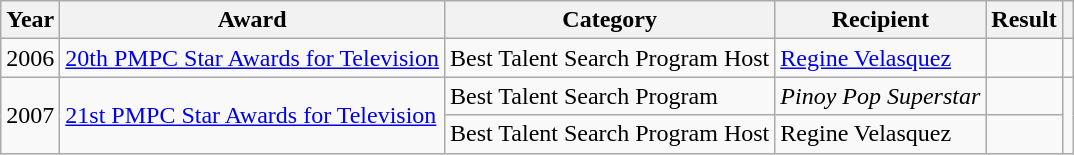<table class="wikitable">
<tr>
<th>Year</th>
<th>Award</th>
<th>Category</th>
<th>Recipient</th>
<th>Result</th>
<th></th>
</tr>
<tr>
<td>2006</td>
<td><a href='#'>20th PMPC Star Awards for Television</a></td>
<td>Best Talent Search Program Host</td>
<td><a href='#'>Regine Velasquez</a></td>
<td></td>
<td></td>
</tr>
<tr>
<td rowspan=2>2007</td>
<td rowspan=2><a href='#'>21st PMPC Star Awards for Television</a></td>
<td>Best Talent Search Program</td>
<td><em>Pinoy Pop Superstar</em></td>
<td></td>
<td rowspan=2></td>
</tr>
<tr>
<td>Best Talent Search Program Host</td>
<td>Regine Velasquez</td>
<td></td>
</tr>
</table>
